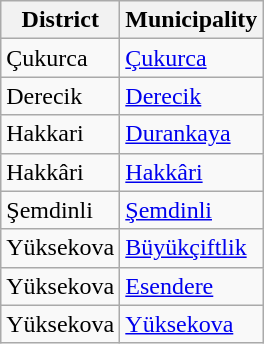<table class="sortable wikitable">
<tr>
<th>District</th>
<th>Municipality</th>
</tr>
<tr>
<td>Çukurca</td>
<td><a href='#'>Çukurca</a></td>
</tr>
<tr>
<td>Derecik</td>
<td><a href='#'>Derecik</a></td>
</tr>
<tr>
<td>Hakkari</td>
<td><a href='#'>Durankaya</a></td>
</tr>
<tr>
<td>Hakkâri</td>
<td><a href='#'>Hakkâri</a></td>
</tr>
<tr>
<td>Şemdinli</td>
<td><a href='#'>Şemdinli</a></td>
</tr>
<tr>
<td>Yüksekova</td>
<td><a href='#'>Büyükçiftlik</a></td>
</tr>
<tr>
<td>Yüksekova</td>
<td><a href='#'>Esendere</a></td>
</tr>
<tr>
<td>Yüksekova</td>
<td><a href='#'>Yüksekova</a></td>
</tr>
</table>
